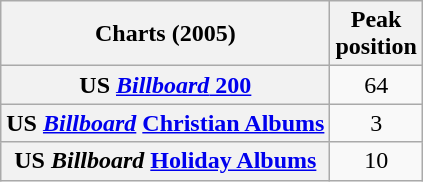<table class="wikitable plainrowheaders">
<tr>
<th scope="col">Charts (2005)</th>
<th scope="col">Peak<br>position</th>
</tr>
<tr>
<th scope="row">US <a href='#'><em>Billboard</em> 200</a></th>
<td align="center">64</td>
</tr>
<tr>
<th scope="row">US <em><a href='#'>Billboard</a></em> <a href='#'>Christian Albums</a></th>
<td align="center">3</td>
</tr>
<tr>
<th scope="row">US <em>Billboard</em> <a href='#'>Holiday Albums</a></th>
<td align="center">10</td>
</tr>
</table>
